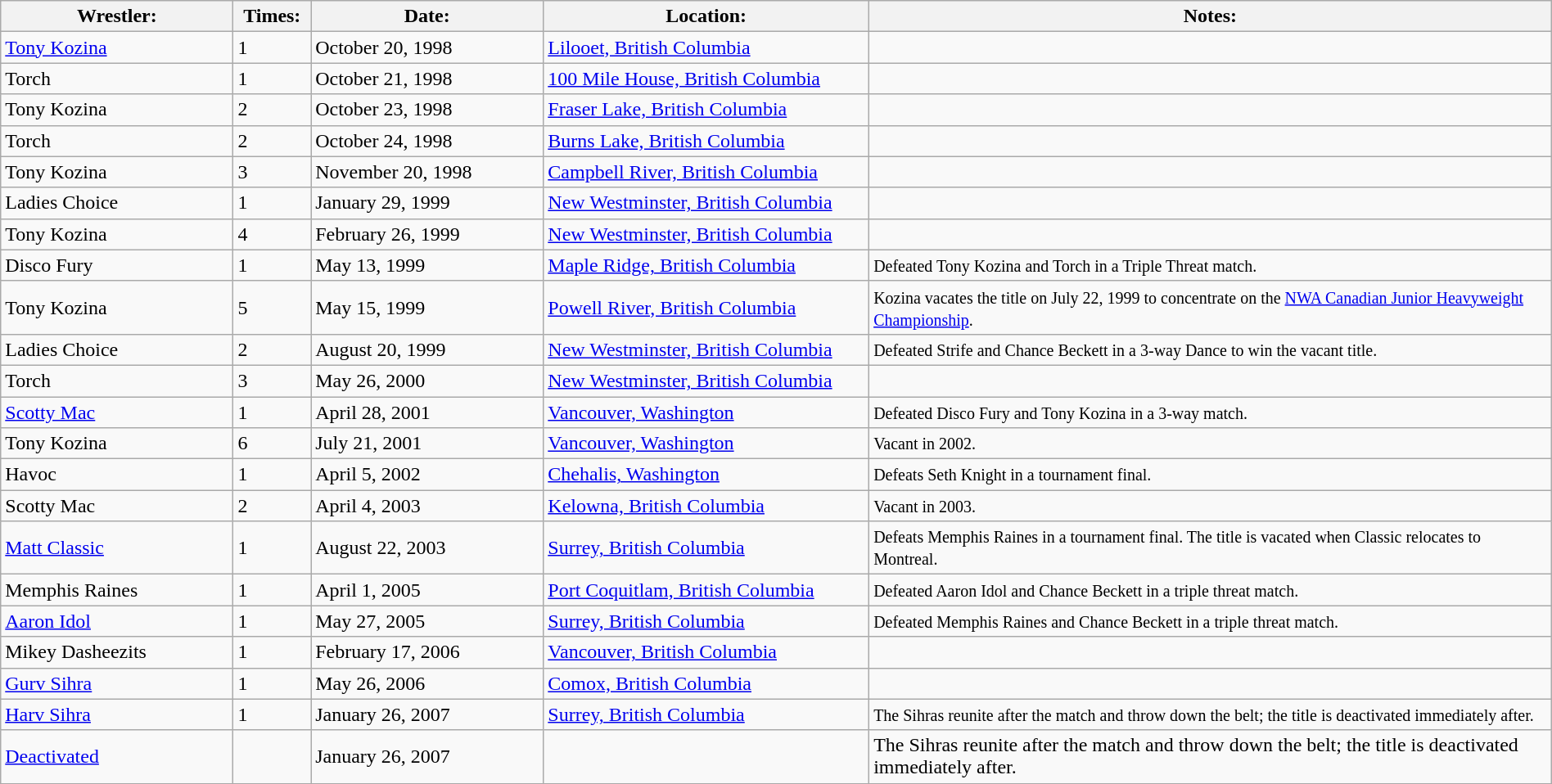<table class="wikitable" width=100%>
<tr>
<th width=15%>Wrestler:</th>
<th width=5%>Times:</th>
<th width=15%>Date:</th>
<th width=21%>Location:</th>
<th width=44%>Notes:</th>
</tr>
<tr>
<td><a href='#'>Tony Kozina</a></td>
<td>1</td>
<td>October 20, 1998</td>
<td><a href='#'>Lilooet, British Columbia</a></td>
<td></td>
</tr>
<tr>
<td>Torch</td>
<td>1</td>
<td>October 21, 1998</td>
<td><a href='#'>100 Mile House, British Columbia</a></td>
<td></td>
</tr>
<tr>
<td>Tony Kozina</td>
<td>2</td>
<td>October 23, 1998</td>
<td><a href='#'>Fraser Lake, British Columbia</a></td>
<td></td>
</tr>
<tr>
<td>Torch</td>
<td>2</td>
<td>October 24, 1998</td>
<td><a href='#'>Burns Lake, British Columbia</a></td>
<td></td>
</tr>
<tr>
<td>Tony Kozina</td>
<td>3</td>
<td>November 20, 1998</td>
<td><a href='#'>Campbell River, British Columbia</a></td>
<td></td>
</tr>
<tr>
<td>Ladies Choice</td>
<td>1</td>
<td>January 29, 1999</td>
<td><a href='#'>New Westminster, British Columbia</a></td>
<td></td>
</tr>
<tr>
<td>Tony Kozina</td>
<td>4</td>
<td>February 26, 1999</td>
<td><a href='#'>New Westminster, British Columbia</a></td>
<td></td>
</tr>
<tr>
<td>Disco Fury</td>
<td>1</td>
<td>May 13, 1999</td>
<td><a href='#'>Maple Ridge, British Columbia</a></td>
<td><small>Defeated Tony Kozina and Torch in a Triple Threat match.</small></td>
</tr>
<tr>
<td>Tony Kozina</td>
<td>5</td>
<td>May 15, 1999</td>
<td><a href='#'>Powell River, British Columbia</a></td>
<td><small>Kozina vacates the title on July 22, 1999 to concentrate on the <a href='#'>NWA Canadian Junior Heavyweight Championship</a>.</small></td>
</tr>
<tr>
<td>Ladies Choice</td>
<td>2</td>
<td>August 20, 1999</td>
<td><a href='#'>New Westminster, British Columbia</a></td>
<td><small>Defeated Strife and Chance Beckett in a 3-way Dance to win the vacant title.</small></td>
</tr>
<tr>
<td>Torch</td>
<td>3</td>
<td>May 26, 2000</td>
<td><a href='#'>New Westminster, British Columbia</a></td>
<td></td>
</tr>
<tr>
<td><a href='#'>Scotty Mac</a></td>
<td>1</td>
<td>April 28, 2001</td>
<td><a href='#'>Vancouver, Washington</a></td>
<td><small>Defeated Disco Fury and Tony Kozina in a 3-way match.</small></td>
</tr>
<tr>
<td>Tony Kozina</td>
<td>6</td>
<td>July 21, 2001</td>
<td><a href='#'>Vancouver, Washington</a></td>
<td><small>Vacant in 2002.</small></td>
</tr>
<tr>
<td>Havoc</td>
<td>1</td>
<td>April 5, 2002</td>
<td><a href='#'>Chehalis, Washington</a></td>
<td><small>Defeats Seth Knight in a tournament final.</small></td>
</tr>
<tr>
<td>Scotty Mac</td>
<td>2</td>
<td>April 4, 2003</td>
<td><a href='#'>Kelowna, British Columbia</a></td>
<td><small>Vacant in 2003.</small></td>
</tr>
<tr>
<td><a href='#'>Matt Classic</a></td>
<td>1</td>
<td>August 22, 2003</td>
<td><a href='#'>Surrey, British Columbia</a></td>
<td><small>Defeats Memphis Raines in a tournament final. The title is vacated when Classic relocates to Montreal.</small></td>
</tr>
<tr>
<td>Memphis Raines</td>
<td>1</td>
<td>April 1, 2005</td>
<td><a href='#'>Port Coquitlam, British Columbia</a></td>
<td><small>Defeated Aaron Idol and Chance Beckett in a triple threat match.</small></td>
</tr>
<tr>
<td><a href='#'>Aaron Idol</a></td>
<td>1</td>
<td>May 27, 2005</td>
<td><a href='#'>Surrey, British Columbia</a></td>
<td><small>Defeated Memphis Raines and Chance Beckett in a triple threat match.</small></td>
</tr>
<tr>
<td>Mikey Dasheezits</td>
<td>1</td>
<td>February 17, 2006</td>
<td><a href='#'>Vancouver, British Columbia</a></td>
<td></td>
</tr>
<tr>
<td><a href='#'>Gurv Sihra</a></td>
<td>1</td>
<td>May 26, 2006</td>
<td><a href='#'>Comox, British Columbia</a></td>
<td></td>
</tr>
<tr>
<td><a href='#'>Harv Sihra</a></td>
<td>1</td>
<td>January 26, 2007</td>
<td><a href='#'>Surrey, British Columbia</a></td>
<td><small>The Sihras reunite after the match and throw down the belt; the title is deactivated immediately after.</small></td>
</tr>
<tr>
<td><a href='#'>Deactivated</a></td>
<td></td>
<td>January 26, 2007</td>
<td></td>
<td align="left">The Sihras reunite after the match and throw down the belt; the title is deactivated immediately after.</td>
</tr>
<tr>
</tr>
</table>
